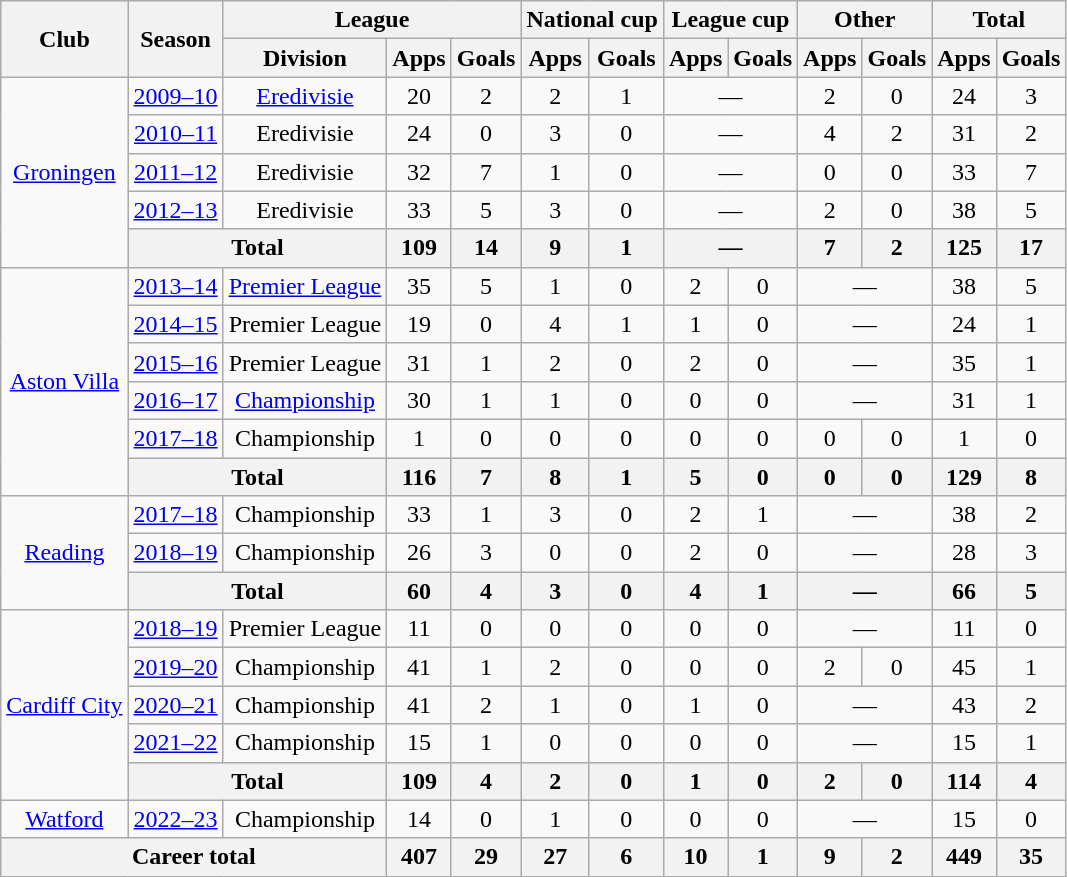<table class="wikitable" style="text-align: center">
<tr>
<th rowspan="2">Club</th>
<th rowspan="2">Season</th>
<th colspan="3">League</th>
<th colspan="2">National cup</th>
<th colspan="2">League cup</th>
<th colspan="2">Other</th>
<th colspan="2">Total</th>
</tr>
<tr>
<th>Division</th>
<th>Apps</th>
<th>Goals</th>
<th>Apps</th>
<th>Goals</th>
<th>Apps</th>
<th>Goals</th>
<th>Apps</th>
<th>Goals</th>
<th>Apps</th>
<th>Goals</th>
</tr>
<tr>
<td rowspan="5"><a href='#'>Groningen</a></td>
<td><a href='#'>2009–10</a></td>
<td><a href='#'>Eredivisie</a></td>
<td>20</td>
<td>2</td>
<td>2</td>
<td>1</td>
<td colspan="2">—</td>
<td>2</td>
<td>0</td>
<td>24</td>
<td>3</td>
</tr>
<tr>
<td><a href='#'>2010–11</a></td>
<td>Eredivisie</td>
<td>24</td>
<td>0</td>
<td>3</td>
<td>0</td>
<td colspan="2">—</td>
<td>4</td>
<td>2</td>
<td>31</td>
<td>2</td>
</tr>
<tr>
<td><a href='#'>2011–12</a></td>
<td>Eredivisie</td>
<td>32</td>
<td>7</td>
<td>1</td>
<td>0</td>
<td colspan="2">—</td>
<td>0</td>
<td>0</td>
<td>33</td>
<td>7</td>
</tr>
<tr>
<td><a href='#'>2012–13</a></td>
<td>Eredivisie</td>
<td>33</td>
<td>5</td>
<td>3</td>
<td>0</td>
<td colspan="2">—</td>
<td>2</td>
<td>0</td>
<td>38</td>
<td>5</td>
</tr>
<tr>
<th colspan="2">Total</th>
<th>109</th>
<th>14</th>
<th>9</th>
<th>1</th>
<th colspan="2">—</th>
<th>7</th>
<th>2</th>
<th>125</th>
<th>17</th>
</tr>
<tr>
<td rowspan="6"><a href='#'>Aston Villa</a></td>
<td><a href='#'>2013–14</a></td>
<td><a href='#'>Premier League</a></td>
<td>35</td>
<td>5</td>
<td>1</td>
<td>0</td>
<td>2</td>
<td>0</td>
<td colspan="2">—</td>
<td>38</td>
<td>5</td>
</tr>
<tr>
<td><a href='#'>2014–15</a></td>
<td>Premier League</td>
<td>19</td>
<td>0</td>
<td>4</td>
<td>1</td>
<td>1</td>
<td>0</td>
<td colspan="2">—</td>
<td>24</td>
<td>1</td>
</tr>
<tr>
<td><a href='#'>2015–16</a></td>
<td>Premier League</td>
<td>31</td>
<td>1</td>
<td>2</td>
<td>0</td>
<td>2</td>
<td>0</td>
<td colspan="2">—</td>
<td>35</td>
<td>1</td>
</tr>
<tr>
<td><a href='#'>2016–17</a></td>
<td><a href='#'>Championship</a></td>
<td>30</td>
<td>1</td>
<td>1</td>
<td>0</td>
<td>0</td>
<td>0</td>
<td colspan="2">—</td>
<td>31</td>
<td>1</td>
</tr>
<tr>
<td><a href='#'>2017–18</a></td>
<td>Championship</td>
<td>1</td>
<td>0</td>
<td>0</td>
<td>0</td>
<td>0</td>
<td>0</td>
<td>0</td>
<td>0</td>
<td>1</td>
<td>0</td>
</tr>
<tr>
<th colspan="2">Total</th>
<th>116</th>
<th>7</th>
<th>8</th>
<th>1</th>
<th>5</th>
<th>0</th>
<th>0</th>
<th>0</th>
<th>129</th>
<th>8</th>
</tr>
<tr>
<td rowspan="3"><a href='#'>Reading</a></td>
<td><a href='#'>2017–18</a></td>
<td>Championship</td>
<td>33</td>
<td>1</td>
<td>3</td>
<td>0</td>
<td>2</td>
<td>1</td>
<td colspan="2">—</td>
<td>38</td>
<td>2</td>
</tr>
<tr>
<td><a href='#'>2018–19</a></td>
<td>Championship</td>
<td>26</td>
<td>3</td>
<td>0</td>
<td>0</td>
<td>2</td>
<td>0</td>
<td colspan="2">—</td>
<td>28</td>
<td>3</td>
</tr>
<tr>
<th colspan="2">Total</th>
<th>60</th>
<th>4</th>
<th>3</th>
<th>0</th>
<th>4</th>
<th>1</th>
<th colspan="2">—</th>
<th>66</th>
<th>5</th>
</tr>
<tr>
<td rowspan="5"><a href='#'>Cardiff City</a></td>
<td><a href='#'>2018–19</a></td>
<td>Premier League</td>
<td>11</td>
<td>0</td>
<td>0</td>
<td>0</td>
<td>0</td>
<td>0</td>
<td colspan="2">—</td>
<td>11</td>
<td>0</td>
</tr>
<tr>
<td><a href='#'>2019–20</a></td>
<td>Championship</td>
<td>41</td>
<td>1</td>
<td>2</td>
<td>0</td>
<td>0</td>
<td>0</td>
<td>2</td>
<td>0</td>
<td>45</td>
<td>1</td>
</tr>
<tr>
<td><a href='#'>2020–21</a></td>
<td>Championship</td>
<td>41</td>
<td>2</td>
<td>1</td>
<td>0</td>
<td>1</td>
<td>0</td>
<td colspan="2">—</td>
<td>43</td>
<td>2</td>
</tr>
<tr>
<td><a href='#'>2021–22</a></td>
<td>Championship</td>
<td>15</td>
<td>1</td>
<td>0</td>
<td>0</td>
<td>0</td>
<td>0</td>
<td colspan="2">—</td>
<td>15</td>
<td>1</td>
</tr>
<tr>
<th colspan="2">Total</th>
<th>109</th>
<th>4</th>
<th>2</th>
<th>0</th>
<th>1</th>
<th>0</th>
<th>2</th>
<th>0</th>
<th>114</th>
<th>4</th>
</tr>
<tr>
<td><a href='#'>Watford</a></td>
<td><a href='#'>2022–23</a></td>
<td>Championship</td>
<td>14</td>
<td>0</td>
<td>1</td>
<td>0</td>
<td>0</td>
<td>0</td>
<td colspan="2">—</td>
<td>15</td>
<td>0</td>
</tr>
<tr>
<th colspan="3">Career total</th>
<th>407</th>
<th>29</th>
<th>27</th>
<th>6</th>
<th>10</th>
<th>1</th>
<th>9</th>
<th>2</th>
<th>449</th>
<th>35</th>
</tr>
</table>
